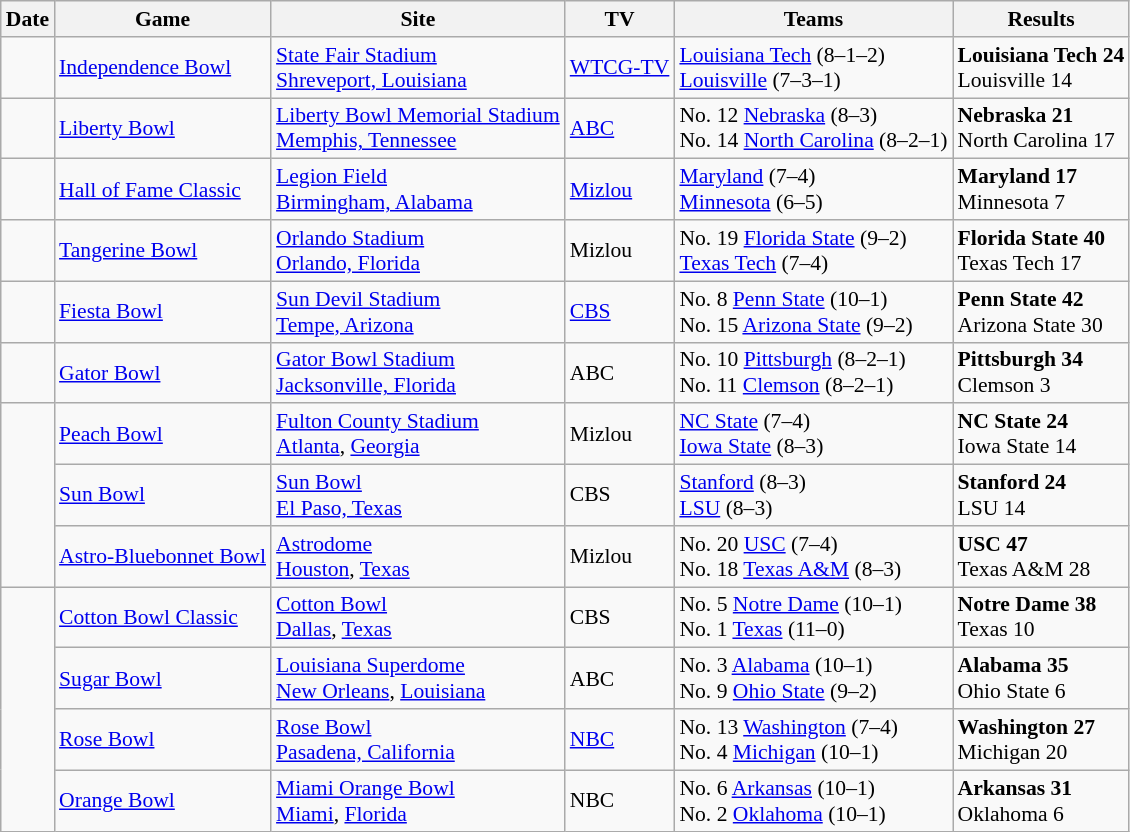<table class="wikitable" style="font-size:90%">
<tr>
<th>Date</th>
<th>Game</th>
<th>Site</th>
<th>TV</th>
<th>Teams</th>
<th>Results</th>
</tr>
<tr>
<td></td>
<td><a href='#'>Independence Bowl</a></td>
<td><a href='#'>State Fair Stadium</a><br><a href='#'>Shreveport, Louisiana</a></td>
<td><a href='#'>WTCG-TV</a></td>
<td><a href='#'>Louisiana Tech</a> (8–1–2)<br><a href='#'>Louisville</a> (7–3–1)</td>
<td><strong>Louisiana Tech 24</strong><br>Louisville 14</td>
</tr>
<tr>
<td></td>
<td><a href='#'>Liberty Bowl</a></td>
<td><a href='#'>Liberty Bowl Memorial Stadium</a><br><a href='#'>Memphis, Tennessee</a></td>
<td><a href='#'>ABC</a></td>
<td>No. 12 <a href='#'>Nebraska</a> (8–3)<br>No. 14 <a href='#'>North Carolina</a> (8–2–1)</td>
<td><strong>Nebraska 21</strong><br>North Carolina 17</td>
</tr>
<tr>
<td></td>
<td><a href='#'>Hall of Fame Classic</a></td>
<td><a href='#'>Legion Field</a><br><a href='#'>Birmingham, Alabama</a></td>
<td><a href='#'>Mizlou</a></td>
<td><a href='#'>Maryland</a> (7–4)<br><a href='#'>Minnesota</a> (6–5)</td>
<td><strong>Maryland 17</strong><br>Minnesota 7</td>
</tr>
<tr>
<td></td>
<td><a href='#'>Tangerine Bowl</a></td>
<td><a href='#'>Orlando Stadium</a><br><a href='#'>Orlando, Florida</a></td>
<td>Mizlou</td>
<td>No. 19 <a href='#'>Florida State</a> (9–2)<br><a href='#'>Texas Tech</a> (7–4)</td>
<td><strong>Florida State 40</strong><br>Texas Tech 17</td>
</tr>
<tr>
<td></td>
<td><a href='#'>Fiesta Bowl</a></td>
<td><a href='#'>Sun Devil Stadium</a><br><a href='#'>Tempe, Arizona</a></td>
<td><a href='#'>CBS</a></td>
<td>No. 8 <a href='#'>Penn State</a> (10–1)<br>No. 15 <a href='#'>Arizona State</a> (9–2)</td>
<td><strong>Penn State 42</strong><br>Arizona State 30</td>
</tr>
<tr>
<td></td>
<td><a href='#'>Gator Bowl</a></td>
<td><a href='#'>Gator Bowl Stadium</a><br><a href='#'>Jacksonville, Florida</a></td>
<td>ABC</td>
<td>No. 10 <a href='#'>Pittsburgh</a> (8–2–1)<br>No. 11 <a href='#'>Clemson</a> (8–2–1)<br></td>
<td><strong>Pittsburgh 34</strong><br>Clemson 3</td>
</tr>
<tr>
<td rowspan=3></td>
<td><a href='#'>Peach Bowl</a></td>
<td><a href='#'>Fulton County Stadium</a><br><a href='#'>Atlanta</a>, <a href='#'>Georgia</a></td>
<td>Mizlou</td>
<td><a href='#'>NC State</a> (7–4)<br><a href='#'>Iowa State</a> (8–3)</td>
<td><strong>NC State 24</strong><br>Iowa State 14</td>
</tr>
<tr>
<td><a href='#'>Sun Bowl</a></td>
<td><a href='#'>Sun Bowl</a><br><a href='#'>El Paso, Texas</a></td>
<td>CBS</td>
<td><a href='#'>Stanford</a> (8–3)<br><a href='#'>LSU</a> (8–3)</td>
<td><strong>Stanford 24</strong><br>LSU 14</td>
</tr>
<tr>
<td><a href='#'>Astro-Bluebonnet Bowl</a></td>
<td><a href='#'>Astrodome</a><br><a href='#'>Houston</a>, <a href='#'>Texas</a></td>
<td>Mizlou</td>
<td>No. 20 <a href='#'>USC</a> (7–4)<br>No. 18 <a href='#'>Texas A&M</a> (8–3)</td>
<td><strong>USC 47</strong><br>Texas A&M 28</td>
</tr>
<tr>
<td rowspan=4></td>
<td><a href='#'>Cotton Bowl Classic</a></td>
<td><a href='#'>Cotton Bowl</a><br><a href='#'>Dallas</a>, <a href='#'>Texas</a></td>
<td>CBS</td>
<td>No. 5 <a href='#'>Notre Dame</a> (10–1)<br>No. 1 <a href='#'>Texas</a> (11–0)</td>
<td><strong>Notre Dame 38</strong><br>Texas 10</td>
</tr>
<tr>
<td><a href='#'>Sugar Bowl</a></td>
<td><a href='#'>Louisiana Superdome</a><br><a href='#'>New Orleans</a>, <a href='#'>Louisiana</a></td>
<td>ABC</td>
<td>No. 3 <a href='#'>Alabama</a> (10–1)<br>No. 9 <a href='#'>Ohio State</a> (9–2)</td>
<td><strong>Alabama 35</strong><br>Ohio State 6</td>
</tr>
<tr>
<td><a href='#'>Rose Bowl</a></td>
<td><a href='#'>Rose Bowl</a><br><a href='#'>Pasadena, California</a></td>
<td><a href='#'>NBC</a></td>
<td>No. 13 <a href='#'>Washington</a> (7–4)<br>No. 4 <a href='#'>Michigan</a> (10–1)</td>
<td><strong>Washington 27</strong><br>Michigan 20</td>
</tr>
<tr>
<td><a href='#'>Orange Bowl</a></td>
<td><a href='#'>Miami Orange Bowl</a><br><a href='#'>Miami</a>, <a href='#'>Florida</a></td>
<td>NBC</td>
<td>No. 6 <a href='#'>Arkansas</a> (10–1)<br>No. 2 <a href='#'>Oklahoma</a> (10–1)</td>
<td><strong>Arkansas 31</strong><br>Oklahoma 6</td>
</tr>
</table>
